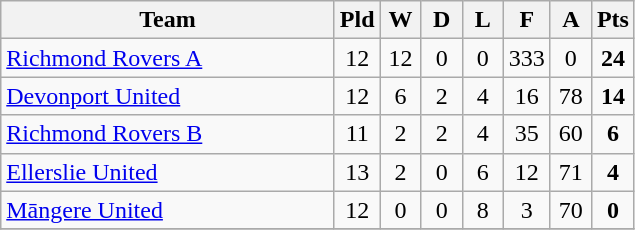<table class="wikitable" style="text-align:center;">
<tr>
<th width=215>Team</th>
<th width=20 abbr="Played">Pld</th>
<th width=20 abbr="Won">W</th>
<th width=20 abbr="Drawn">D</th>
<th width=20 abbr="Lost">L</th>
<th width=20 abbr="For">F</th>
<th width=20 abbr="Against">A</th>
<th width=20 abbr="Points">Pts</th>
</tr>
<tr>
<td style="text-align:left;"><a href='#'>Richmond Rovers A</a></td>
<td>12</td>
<td>12</td>
<td>0</td>
<td>0</td>
<td>333</td>
<td>0</td>
<td><strong>24</strong></td>
</tr>
<tr>
<td style="text-align:left;"><a href='#'>Devonport United</a></td>
<td>12</td>
<td>6</td>
<td>2</td>
<td>4</td>
<td>16</td>
<td>78</td>
<td><strong>14</strong></td>
</tr>
<tr>
<td style="text-align:left;"><a href='#'>Richmond Rovers B</a></td>
<td>11</td>
<td>2</td>
<td>2</td>
<td>4</td>
<td>35</td>
<td>60</td>
<td><strong>6</strong></td>
</tr>
<tr>
<td style="text-align:left;"><a href='#'>Ellerslie United</a></td>
<td>13</td>
<td>2</td>
<td>0</td>
<td>6</td>
<td>12</td>
<td>71</td>
<td><strong>4</strong></td>
</tr>
<tr>
<td style="text-align:left;"><a href='#'>Māngere United</a></td>
<td>12</td>
<td>0</td>
<td>0</td>
<td>8</td>
<td>3</td>
<td>70</td>
<td><strong>0</strong></td>
</tr>
<tr>
</tr>
</table>
